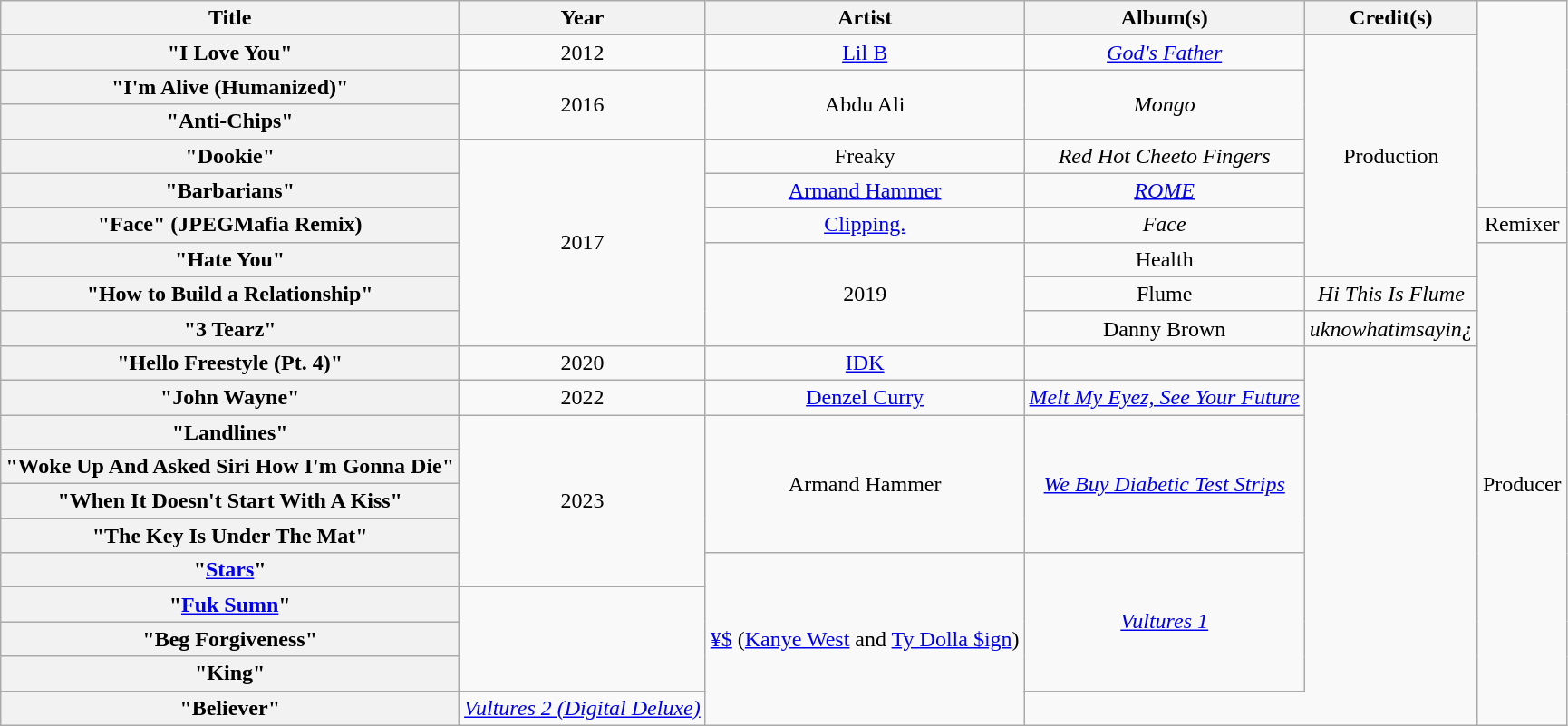<table class="wikitable plainrowheaders sortable" style="text-align:center;">
<tr>
<th scope="col">Title</th>
<th scope="col">Year</th>
<th scope="col">Artist</th>
<th scope="col">Album(s)</th>
<th scope="col">Credit(s)</th>
</tr>
<tr>
<th scope="row">"I Love You"</th>
<td rowspan="1">2012</td>
<td rowspan="1"><a href='#'>Lil B</a></td>
<td rowspan="1"><em><a href='#'>God's Father</a></em></td>
<td rowspan="7">Production</td>
</tr>
<tr>
<th scope="row">"I'm Alive (Humanized)"</th>
<td rowspan="2">2016</td>
<td rowspan="2">Abdu Ali</td>
<td rowspan="2"><em>Mongo</em></td>
</tr>
<tr>
<th scope="row">"Anti-Chips"</th>
</tr>
<tr>
<th scope="row">"Dookie"</th>
<td rowspan="6">2017</td>
<td>Freaky</td>
<td><em>Red Hot Cheeto Fingers</em></td>
</tr>
<tr>
<th scope="row">"Barbarians"</th>
<td><a href='#'>Armand Hammer</a></td>
<td><em><a href='#'>ROME</a></em></td>
</tr>
<tr>
<th scope="row">"Face" (JPEGMafia Remix)</th>
<td><a href='#'>Clipping.</a></td>
<td><em>Face</em></td>
<td>Remixer</td>
</tr>
<tr>
<th scope="row">"Hate You"</th>
<td rowspan="3">2019</td>
<td>Health</td>
<td rowspan="18">Producer</td>
</tr>
<tr>
<th scope="row">"How to Build a Relationship"</th>
<td>Flume</td>
<td><em>Hi This Is Flume</em></td>
</tr>
<tr>
<th scope="row">"3 Tearz"</th>
<td>Danny Brown</td>
<td><em>uknowhatimsayin¿</em></td>
</tr>
<tr>
<th scope="row">"Hello Freestyle (Pt. 4)"</th>
<td>2020</td>
<td><a href='#'>IDK</a></td>
<td></td>
</tr>
<tr>
<th scope="row">"John Wayne"</th>
<td>2022</td>
<td><a href='#'>Denzel Curry</a></td>
<td><em><a href='#'>Melt My Eyez, See Your Future</a></em></td>
</tr>
<tr>
<th scope="row">"Landlines"</th>
<td rowspan="5">2023</td>
<td rowspan="4">Armand Hammer</td>
<td rowspan="4"><em><a href='#'>We Buy Diabetic Test Strips</a></em></td>
</tr>
<tr>
<th scope="row">"Woke Up And Asked Siri How I'm Gonna Die"</th>
</tr>
<tr>
<th scope="row">"When It Doesn't Start With A Kiss"</th>
</tr>
<tr>
<th scope="row">"The Key Is Under The Mat"</th>
</tr>
<tr>
<th scope="row">"<a href='#'>Stars</a>"</th>
<td rowspan="5"><a href='#'>¥$</a> (<a href='#'>Kanye West</a> and <a href='#'>Ty Dolla $ign</a>)</td>
<td rowspan="4"><em><a href='#'>Vultures 1</a></em></td>
</tr>
<tr>
<th scope="row">"<a href='#'>Fuk Sumn</a>"</th>
</tr>
<tr>
<th scope="row">"Beg Forgiveness"</th>
</tr>
<tr>
<th scope="row">"King"</th>
</tr>
<tr>
<th scope="row">"Believer"</th>
<td><em><a href='#'>Vultures 2 (Digital Deluxe)</a></em></td>
</tr>
</table>
